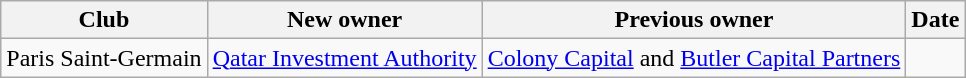<table class="wikitable" style="font-size=90%;">
<tr>
<th>Club</th>
<th>New owner</th>
<th>Previous owner</th>
<th>Date</th>
</tr>
<tr>
<td>Paris Saint-Germain</td>
<td> <a href='#'>Qatar Investment Authority</a></td>
<td> <a href='#'>Colony Capital</a> and  <a href='#'>Butler Capital Partners</a></td>
<td></td>
</tr>
</table>
